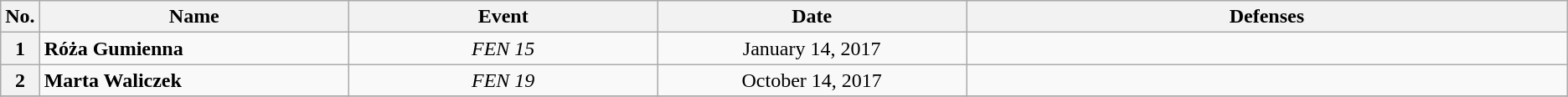<table class="wikitable">
<tr>
<th style= width:1%;">No.</th>
<th style= width:20%;">Name</th>
<th style= width:20%;">Event</th>
<th style=width:20%;">Date</th>
<th style= width:50%;">Defenses</th>
</tr>
<tr>
<th>1</th>
<td align=left> <strong>Róża Gumienna</strong><br></td>
<td align=center><em>FEN 15</em><br></td>
<td align=center>January 14, 2017</td>
<td></td>
</tr>
<tr>
<th>2</th>
<td align=left> <strong>Marta Waliczek</strong><br></td>
<td align=center><em>FEN 19</em><br></td>
<td align=center>October 14, 2017</td>
<td></td>
</tr>
<tr>
</tr>
</table>
